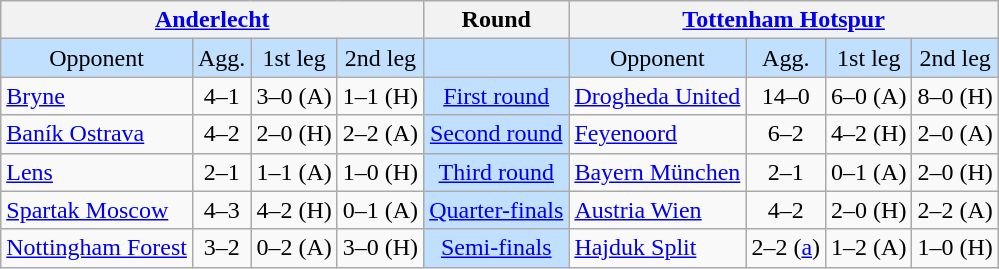<table class="wikitable" style="text-align:center">
<tr>
<th colspan=4><a href='#'>Anderlecht</a></th>
<th>Round</th>
<th colspan=4><a href='#'>Tottenham Hotspur</a></th>
</tr>
<tr style="background:#c1e0ff">
<td>Opponent</td>
<td>Agg.</td>
<td>1st leg</td>
<td>2nd leg</td>
<td></td>
<td>Opponent</td>
<td>Agg.</td>
<td>1st leg</td>
<td>2nd leg</td>
</tr>
<tr>
<td align=left> <a href='#'>Bryne</a></td>
<td>4–1</td>
<td>3–0 (A)</td>
<td>1–1 (H)</td>
<td style="background:#c1e0ff;"><a href='#'>First round</a></td>
<td align=left> <a href='#'>Drogheda United</a></td>
<td>14–0</td>
<td>6–0 (A)</td>
<td>8–0 (H)</td>
</tr>
<tr>
<td align=left> <a href='#'>Baník Ostrava</a></td>
<td>4–2</td>
<td>2–0 (H)</td>
<td>2–2 (A)</td>
<td style="background:#c1e0ff;"><a href='#'>Second round</a></td>
<td align=left> <a href='#'>Feyenoord</a></td>
<td>6–2</td>
<td>4–2 (H)</td>
<td>2–0 (A)</td>
</tr>
<tr>
<td align=left> <a href='#'>Lens</a></td>
<td>2–1</td>
<td>1–1 (A)</td>
<td>1–0 (H)</td>
<td style="background:#c1e0ff;"><a href='#'>Third round</a></td>
<td align=left> <a href='#'>Bayern München</a></td>
<td>2–1</td>
<td>0–1 (A)</td>
<td>2–0 (H)</td>
</tr>
<tr>
<td align=left> <a href='#'>Spartak Moscow</a></td>
<td>4–3</td>
<td>4–2 (H)</td>
<td>0–1 (A)</td>
<td style="background:#c1e0ff;"><a href='#'>Quarter-finals</a></td>
<td align=left> <a href='#'>Austria Wien</a></td>
<td>4–2</td>
<td>2–0 (H)</td>
<td>2–2 (A)</td>
</tr>
<tr>
<td align=left> <a href='#'>Nottingham Forest</a></td>
<td>3–2</td>
<td>0–2 (A)</td>
<td>3–0 (H)</td>
<td style="background:#c1e0ff;"><a href='#'>Semi-finals</a></td>
<td align=left> <a href='#'>Hajduk Split</a></td>
<td>2–2 (<a href='#'>a</a>)</td>
<td>1–2 (A)</td>
<td>1–0 (H)</td>
</tr>
</table>
